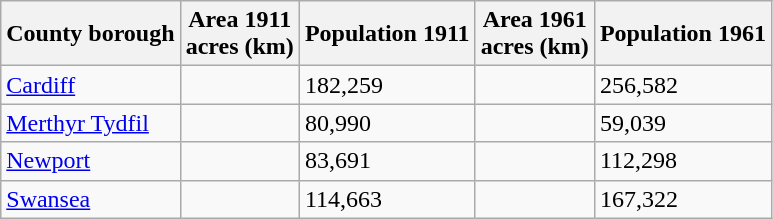<table class="wikitable">
<tr>
<th>County borough</th>
<th>Area 1911<br>acres (km)</th>
<th>Population 1911</th>
<th>Area 1961<br>acres (km)</th>
<th>Population 1961</th>
</tr>
<tr>
<td><a href='#'>Cardiff</a></td>
<td></td>
<td>182,259</td>
<td></td>
<td>256,582</td>
</tr>
<tr>
<td><a href='#'>Merthyr Tydfil</a></td>
<td></td>
<td>80,990</td>
<td></td>
<td>59,039</td>
</tr>
<tr>
<td><a href='#'>Newport</a></td>
<td></td>
<td>83,691</td>
<td></td>
<td>112,298</td>
</tr>
<tr>
<td><a href='#'>Swansea</a></td>
<td></td>
<td>114,663</td>
<td></td>
<td>167,322</td>
</tr>
</table>
